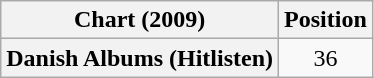<table class="wikitable plainrowheaders" style="text-align:center">
<tr>
<th scope="col">Chart (2009)</th>
<th scope="col">Position</th>
</tr>
<tr>
<th scope="row">Danish Albums (Hitlisten)</th>
<td>36</td>
</tr>
</table>
